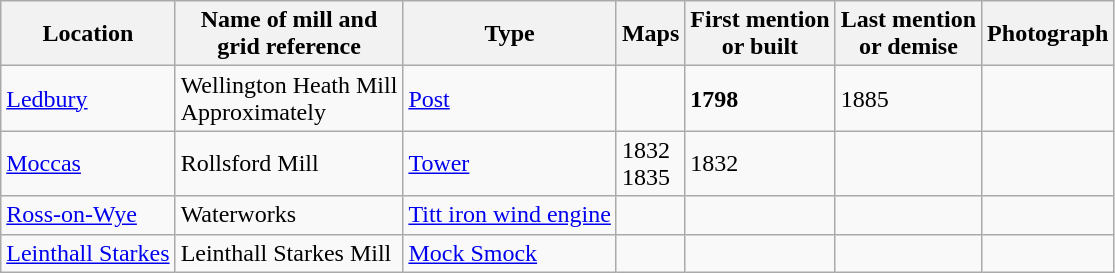<table class="wikitable">
<tr>
<th>Location</th>
<th>Name of mill and<br>grid reference</th>
<th>Type</th>
<th>Maps</th>
<th>First mention<br>or built</th>
<th>Last mention<br> or demise</th>
<th>Photograph</th>
</tr>
<tr>
<td><a href='#'>Ledbury</a></td>
<td>Wellington Heath Mill<br>Approximately<br></td>
<td><a href='#'>Post</a></td>
<td></td>
<td><strong>1798</strong></td>
<td>1885</td>
<td></td>
</tr>
<tr>
<td><a href='#'>Moccas</a></td>
<td>Rollsford Mill<br></td>
<td><a href='#'>Tower</a></td>
<td>1832<br>1835</td>
<td>1832</td>
<td></td>
<td></td>
</tr>
<tr>
<td><a href='#'>Ross-on-Wye</a></td>
<td>Waterworks</td>
<td><a href='#'>Titt iron wind engine</a></td>
<td></td>
<td></td>
<td></td>
<td></td>
</tr>
<tr>
<td><a href='#'>Leinthall Starkes</a></td>
<td>Leinthall Starkes Mill<br></td>
<td><a href='#'>Mock Smock</a></td>
<td></td>
<td></td>
<td></td>
<td></td>
</tr>
</table>
